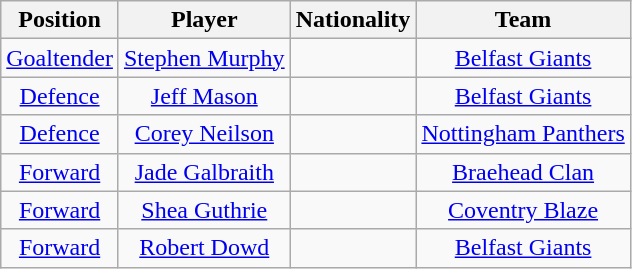<table class="wikitable">
<tr>
<th>Position</th>
<th>Player</th>
<th>Nationality</th>
<th>Team</th>
</tr>
<tr align="center">
<td><a href='#'>Goaltender</a></td>
<td><a href='#'>Stephen Murphy</a></td>
<td></td>
<td><a href='#'>Belfast Giants</a></td>
</tr>
<tr align="center">
<td><a href='#'>Defence</a></td>
<td><a href='#'>Jeff Mason</a></td>
<td></td>
<td><a href='#'>Belfast Giants</a></td>
</tr>
<tr align="center">
<td><a href='#'>Defence</a></td>
<td><a href='#'>Corey Neilson</a></td>
<td></td>
<td><a href='#'>Nottingham Panthers</a></td>
</tr>
<tr align="center">
<td><a href='#'>Forward</a></td>
<td><a href='#'>Jade Galbraith</a></td>
<td></td>
<td><a href='#'>Braehead Clan</a></td>
</tr>
<tr align="center">
<td><a href='#'>Forward</a></td>
<td><a href='#'>Shea Guthrie</a></td>
<td></td>
<td><a href='#'>Coventry Blaze</a></td>
</tr>
<tr align="center">
<td><a href='#'>Forward</a></td>
<td><a href='#'>Robert Dowd</a></td>
<td></td>
<td><a href='#'>Belfast Giants</a></td>
</tr>
</table>
